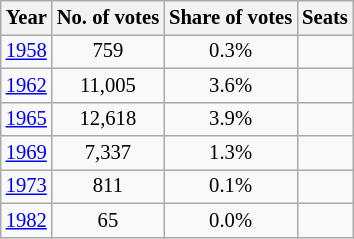<table class="wikitable" style="text-align:center; font-size:86%;">
<tr>
<th>Year</th>
<th>No. of votes</th>
<th>Share of votes</th>
<th>Seats</th>
</tr>
<tr>
<td><a href='#'>1958</a></td>
<td>759</td>
<td>0.3%</td>
<td></td>
</tr>
<tr>
<td><a href='#'>1962</a></td>
<td>11,005</td>
<td>3.6%</td>
<td></td>
</tr>
<tr>
<td><a href='#'>1965</a></td>
<td>12,618</td>
<td>3.9%</td>
<td></td>
</tr>
<tr>
<td><a href='#'>1969</a></td>
<td>7,337</td>
<td>1.3%</td>
<td></td>
</tr>
<tr>
<td><a href='#'>1973</a></td>
<td>811</td>
<td>0.1%</td>
<td></td>
</tr>
<tr>
<td><a href='#'>1982</a></td>
<td>65</td>
<td>0.0%</td>
<td></td>
</tr>
</table>
